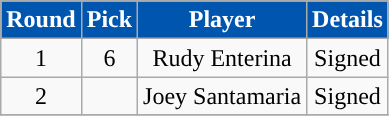<table class="wikitable sortable sortable">
<tr>
<th style="background:#0055AF; color:#FFFFFF; ">Round</th>
<th style="background:#0055AF; color:#FFFFFF; ">Pick</th>
<th style="background:#0055AF; color:#FFFFFF; ">Player</th>
<th style="background:#0055AF; color:#FFFFFF; ">Details</th>
</tr>
<tr style="text-align: center">
<td>1</td>
<td>6</td>
<td>Rudy Enterina</td>
<td>Signed</td>
</tr>
<tr style="text-align: center">
<td>2</td>
<td></td>
<td>Joey Santamaria</td>
<td>Signed</td>
</tr>
<tr>
</tr>
</table>
